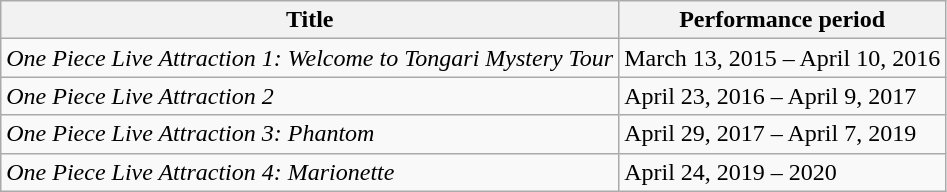<table class="wikitable">
<tr>
<th>Title</th>
<th>Performance period</th>
</tr>
<tr>
<td><em>One Piece Live Attraction 1: Welcome to Tongari Mystery Tour</em></td>
<td>March 13, 2015 – April 10, 2016</td>
</tr>
<tr>
<td><em>One Piece Live Attraction 2</em></td>
<td>April 23, 2016 – April 9, 2017</td>
</tr>
<tr>
<td><em>One Piece Live Attraction 3: Phantom</em></td>
<td>April 29, 2017 – April 7, 2019</td>
</tr>
<tr>
<td><em>One Piece Live Attraction 4: Marionette</em></td>
<td>April 24, 2019 – 2020</td>
</tr>
</table>
